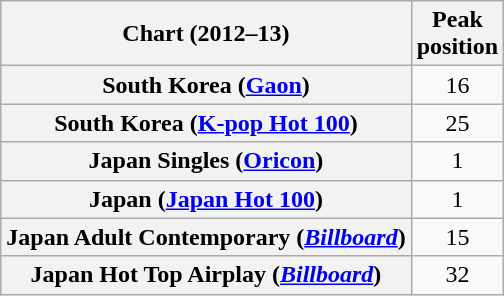<table class="wikitable sortable plainrowheaders">
<tr>
<th scope="col">Chart (2012–13)</th>
<th scope="col">Peak<br>position</th>
</tr>
<tr>
<th scope="row">South Korea (<a href='#'>Gaon</a>)</th>
<td style="text-align:center;">16</td>
</tr>
<tr>
<th scope="row">South Korea (<a href='#'>K-pop Hot 100</a>)</th>
<td style="text-align:center;">25</td>
</tr>
<tr>
<th scope="row">Japan Singles (<a href='#'>Oricon</a>)</th>
<td style="text-align:center;">1</td>
</tr>
<tr>
<th scope="row">Japan (<a href='#'>Japan Hot 100</a>)</th>
<td style="text-align:center;">1</td>
</tr>
<tr>
<th scope="row">Japan Adult Contemporary (<em><a href='#'>Billboard</a></em>)</th>
<td style="text-align:center;">15</td>
</tr>
<tr>
<th scope="row">Japan Hot Top Airplay (<em><a href='#'>Billboard</a></em>)</th>
<td style="text-align:center;">32</td>
</tr>
</table>
